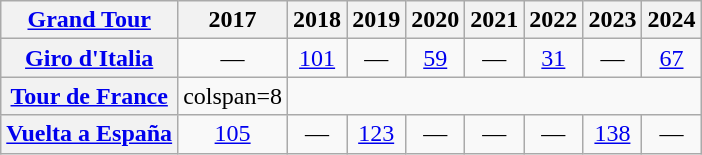<table class="wikitable plainrowheaders">
<tr>
<th scope="col"><a href='#'>Grand Tour</a></th>
<th scope="col">2017</th>
<th scope="col">2018</th>
<th scope="col">2019</th>
<th scope="col">2020</th>
<th scope="col">2021</th>
<th scope="col">2022</th>
<th scope="col">2023</th>
<th>2024</th>
</tr>
<tr style="text-align:center;">
<th scope="row"> <a href='#'>Giro d'Italia</a></th>
<td>—</td>
<td><a href='#'>101</a></td>
<td>—</td>
<td><a href='#'>59</a></td>
<td>—</td>
<td><a href='#'>31</a></td>
<td>—</td>
<td><a href='#'>67</a></td>
</tr>
<tr style="text-align:center;">
<th scope="row"> <a href='#'>Tour de France</a></th>
<td>colspan=8 </td>
</tr>
<tr style="text-align:center;">
<th scope="row"> <a href='#'>Vuelta a España</a></th>
<td><a href='#'>105</a></td>
<td>—</td>
<td><a href='#'>123</a></td>
<td>—</td>
<td>—</td>
<td>—</td>
<td><a href='#'>138</a></td>
<td>—</td>
</tr>
</table>
